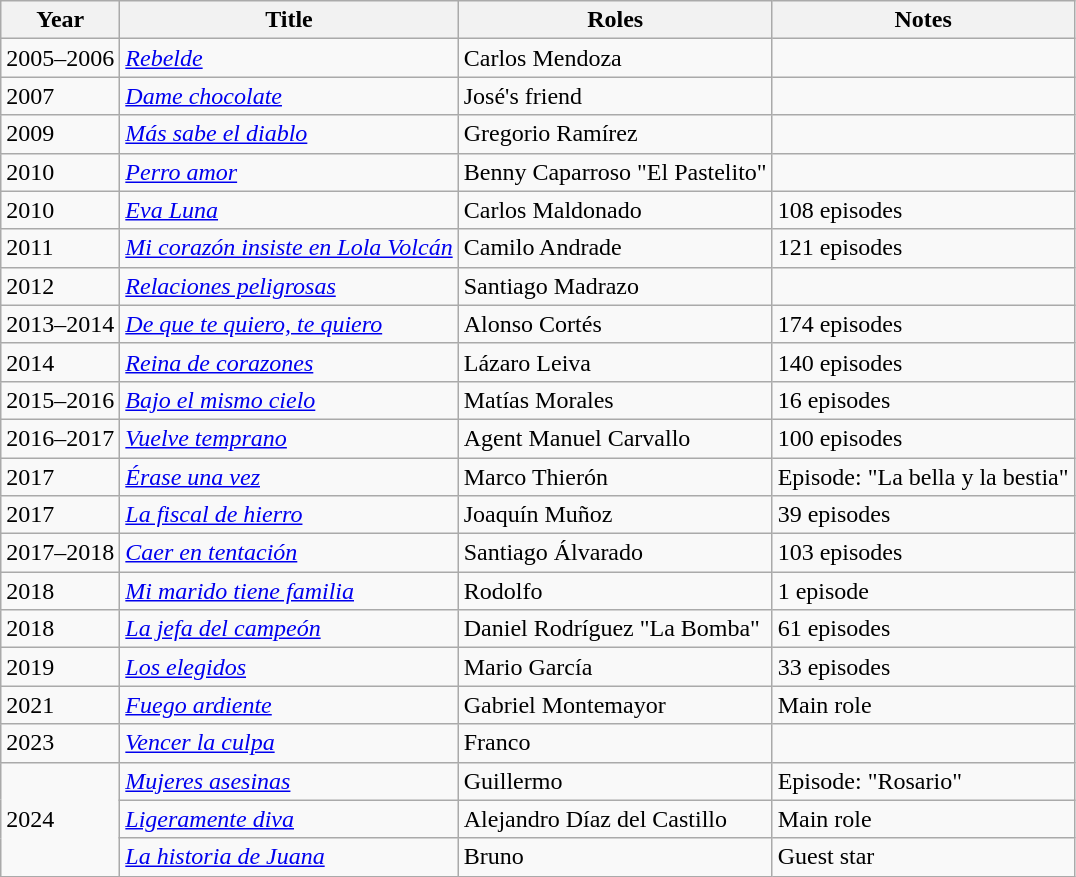<table class="wikitable sortable">
<tr>
<th>Year</th>
<th>Title</th>
<th>Roles</th>
<th>Notes</th>
</tr>
<tr>
<td>2005–2006</td>
<td><em><a href='#'>Rebelde</a></em></td>
<td>Carlos Mendoza</td>
<td></td>
</tr>
<tr>
<td>2007</td>
<td><em><a href='#'>Dame chocolate</a></em></td>
<td>José's friend</td>
<td></td>
</tr>
<tr>
<td>2009</td>
<td><em><a href='#'>Más sabe el diablo</a></em></td>
<td>Gregorio Ramírez</td>
<td></td>
</tr>
<tr>
<td>2010</td>
<td><em><a href='#'>Perro amor</a></em></td>
<td>Benny Caparroso "El Pastelito"</td>
<td></td>
</tr>
<tr>
<td>2010</td>
<td><em><a href='#'>Eva Luna</a></em></td>
<td>Carlos Maldonado</td>
<td>108 episodes</td>
</tr>
<tr>
<td>2011</td>
<td><em><a href='#'>Mi corazón insiste en Lola Volcán</a></em></td>
<td>Camilo Andrade</td>
<td>121 episodes</td>
</tr>
<tr>
<td>2012</td>
<td><em><a href='#'>Relaciones peligrosas</a></em></td>
<td>Santiago Madrazo</td>
<td></td>
</tr>
<tr>
<td>2013–2014</td>
<td><em><a href='#'>De que te quiero, te quiero</a></em></td>
<td>Alonso Cortés</td>
<td>174 episodes</td>
</tr>
<tr>
<td>2014</td>
<td><em><a href='#'>Reina de corazones</a></em></td>
<td>Lázaro Leiva</td>
<td>140 episodes</td>
</tr>
<tr>
<td>2015–2016</td>
<td><em><a href='#'>Bajo el mismo cielo</a></em></td>
<td>Matías Morales</td>
<td>16 episodes</td>
</tr>
<tr>
<td>2016–2017</td>
<td><em><a href='#'>Vuelve temprano</a></em></td>
<td>Agent Manuel Carvallo</td>
<td>100 episodes</td>
</tr>
<tr>
<td>2017</td>
<td><em><a href='#'>Érase una vez</a></em></td>
<td>Marco Thierón</td>
<td>Episode: "La bella y la bestia"</td>
</tr>
<tr>
<td>2017</td>
<td><em><a href='#'>La fiscal de hierro</a></em></td>
<td>Joaquín Muñoz</td>
<td>39 episodes</td>
</tr>
<tr>
<td>2017–2018</td>
<td><em><a href='#'>Caer en tentación</a></em></td>
<td>Santiago Álvarado</td>
<td>103 episodes</td>
</tr>
<tr>
<td>2018</td>
<td><em><a href='#'>Mi marido tiene familia</a></em></td>
<td>Rodolfo</td>
<td>1 episode</td>
</tr>
<tr>
<td>2018</td>
<td><em><a href='#'>La jefa del campeón</a></em></td>
<td>Daniel Rodríguez "La Bomba"</td>
<td>61 episodes</td>
</tr>
<tr>
<td>2019</td>
<td><em><a href='#'>Los elegidos</a></em></td>
<td>Mario García</td>
<td>33 episodes</td>
</tr>
<tr>
<td>2021</td>
<td><em><a href='#'>Fuego ardiente</a></em></td>
<td>Gabriel Montemayor</td>
<td>Main role</td>
</tr>
<tr>
<td>2023</td>
<td><em><a href='#'>Vencer la culpa</a></em></td>
<td>Franco</td>
<td></td>
</tr>
<tr>
<td rowspan=3>2024</td>
<td><em><a href='#'>Mujeres asesinas</a></em></td>
<td>Guillermo</td>
<td>Episode: "Rosario"</td>
</tr>
<tr>
<td><em><a href='#'>Ligeramente diva</a></em></td>
<td>Alejandro Díaz del Castillo</td>
<td>Main role</td>
</tr>
<tr>
<td><em><a href='#'>La historia de Juana</a></em></td>
<td>Bruno</td>
<td>Guest star</td>
</tr>
</table>
